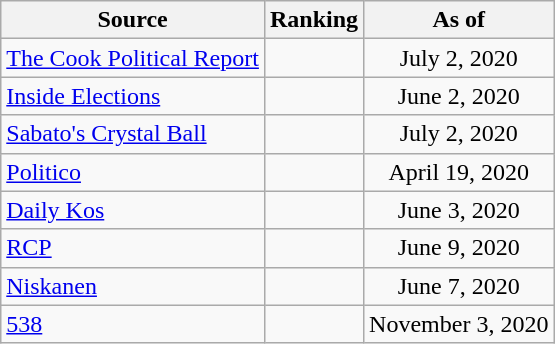<table class="wikitable" style="text-align:center">
<tr>
<th>Source</th>
<th>Ranking</th>
<th>As of</th>
</tr>
<tr>
<td align=left><a href='#'>The Cook Political Report</a></td>
<td></td>
<td>July 2, 2020</td>
</tr>
<tr>
<td align=left><a href='#'>Inside Elections</a></td>
<td></td>
<td>June 2, 2020</td>
</tr>
<tr>
<td align=left><a href='#'>Sabato's Crystal Ball</a></td>
<td></td>
<td>July 2, 2020</td>
</tr>
<tr>
<td align="left"><a href='#'>Politico</a></td>
<td></td>
<td>April 19, 2020</td>
</tr>
<tr>
<td align="left"><a href='#'>Daily Kos</a></td>
<td></td>
<td>June 3, 2020</td>
</tr>
<tr>
<td align="left"><a href='#'>RCP</a></td>
<td></td>
<td>June 9, 2020</td>
</tr>
<tr>
<td align="left"><a href='#'>Niskanen</a></td>
<td></td>
<td>June 7, 2020</td>
</tr>
<tr>
<td align="left"><a href='#'>538</a></td>
<td></td>
<td>November 3, 2020</td>
</tr>
</table>
